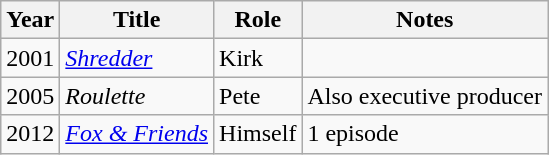<table class="wikitable">
<tr>
<th>Year</th>
<th>Title</th>
<th>Role</th>
<th>Notes</th>
</tr>
<tr>
<td>2001</td>
<td><a href='#'><em>Shredder</em></a></td>
<td>Kirk</td>
<td></td>
</tr>
<tr>
<td>2005</td>
<td><em>Roulette</em></td>
<td>Pete</td>
<td>Also executive producer</td>
</tr>
<tr>
<td>2012</td>
<td><em><a href='#'>Fox & Friends</a></em></td>
<td>Himself</td>
<td>1 episode</td>
</tr>
</table>
